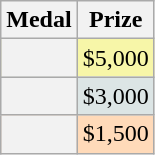<table class=wikitable style="text-align:center;">
<tr>
<th>Medal</th>
<th>Prize</th>
</tr>
<tr bgcolor=F7F6A8>
<th></th>
<td>$5,000</td>
</tr>
<tr bgcolor=DCE5E5>
<th></th>
<td>$3,000</td>
</tr>
<tr bgcolor=FFDAB9>
<th></th>
<td>$1,500</td>
</tr>
</table>
